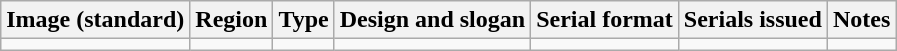<table class="wikitable">
<tr>
<th>Image (standard)</th>
<th>Region</th>
<th>Type</th>
<th>Design and slogan</th>
<th>Serial format</th>
<th>Serials issued</th>
<th>Notes</th>
</tr>
<tr>
<td></td>
<td></td>
<td></td>
<td></td>
<td></td>
<td></td>
<td></td>
</tr>
</table>
